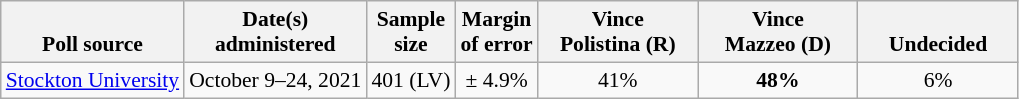<table class="wikitable" style="font-size:90%;text-align:center;">
<tr valign=bottom>
<th>Poll source</th>
<th>Date(s)<br>administered</th>
<th>Sample<br>size</th>
<th>Margin<br>of error</th>
<th style="width:100px;">Vince<br>Polistina (R)</th>
<th style="width:100px;">Vince<br>Mazzeo (D)</th>
<th style="width:100px;">Undecided</th>
</tr>
<tr>
<td style="text-align:left;"><a href='#'>Stockton University</a></td>
<td>October 9–24, 2021</td>
<td>401 (LV)</td>
<td>± 4.9%</td>
<td>41%</td>
<td><strong>48%</strong></td>
<td>6%</td>
</tr>
</table>
